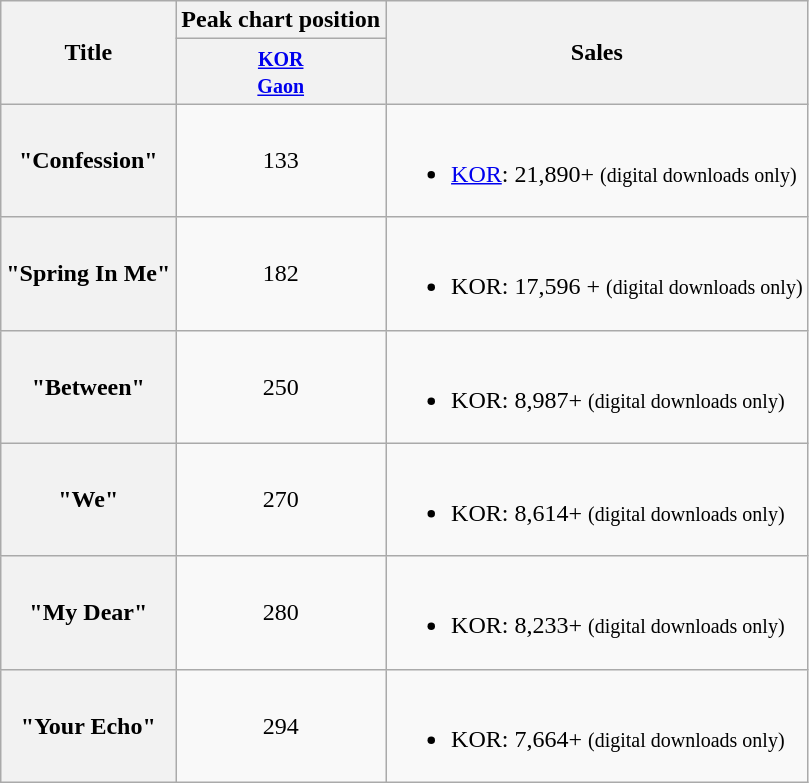<table class="wikitable sortable plainrowheaders">
<tr>
<th scope="col" rowspan="2">Title</th>
<th scope="col">Peak chart position</th>
<th scope="col" rowspan="2">Sales</th>
</tr>
<tr>
<th style="text-align:center;"><small><a href='#'>KOR<br>Gaon</a></small><br></th>
</tr>
<tr>
<th scope="row" align="left">"Confession"</th>
<td style="text-align:center;">133</td>
<td><br><ul><li><a href='#'>KOR</a>: 21,890+ <small>(digital downloads only)</small></li></ul></td>
</tr>
<tr>
<th scope="row" align="left">"Spring In Me"</th>
<td style="text-align:center;">182</td>
<td><br><ul><li>KOR: 17,596 + <small>(digital downloads only)</small></li></ul></td>
</tr>
<tr>
<th scope="row" align="left">"Between"</th>
<td style="text-align:center;">250</td>
<td><br><ul><li>KOR: 8,987+ <small>(digital downloads only)</small></li></ul></td>
</tr>
<tr>
<th scope="row" align="left">"We"</th>
<td style="text-align:center;">270</td>
<td><br><ul><li>KOR: 8,614+ <small>(digital downloads only)</small></li></ul></td>
</tr>
<tr>
<th scope="row" align="left">"My Dear"</th>
<td style="text-align:center;">280</td>
<td><br><ul><li>KOR: 8,233+ <small>(digital downloads only)</small></li></ul></td>
</tr>
<tr>
<th scope="row" align="left">"Your Echo"</th>
<td style="text-align:center;">294</td>
<td><br><ul><li>KOR: 7,664+ <small>(digital downloads only)</small></li></ul></td>
</tr>
</table>
